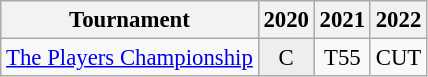<table class="wikitable" style="font-size:95%;text-align:center;">
<tr>
<th>Tournament</th>
<th>2020</th>
<th>2021</th>
<th>2022</th>
</tr>
<tr>
<td align=left><a href='#'>The Players Championship</a></td>
<td style="background:#eeeeee;">C</td>
<td>T55</td>
<td>CUT</td>
</tr>
</table>
